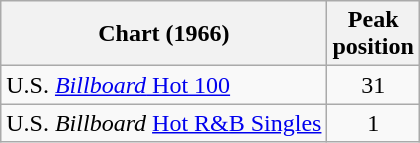<table class="wikitable sortable">
<tr>
<th>Chart (1966)</th>
<th>Peak<br>position</th>
</tr>
<tr>
<td>U.S. <a href='#'><em>Billboard</em> Hot 100</a></td>
<td style="text-align:center;">31</td>
</tr>
<tr>
<td>U.S. <em>Billboard</em> <a href='#'>Hot R&B Singles</a></td>
<td style="text-align:center;">1</td>
</tr>
</table>
